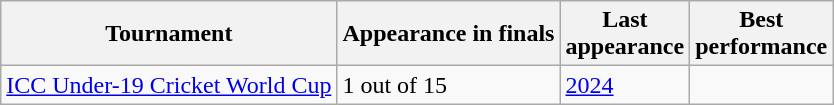<table class="wikitable sortable" style="text-align:left;">
<tr>
<th>Tournament</th>
<th data-sort-type="number">Appearance in finals</th>
<th>Last<br>appearance</th>
<th>Best<br>performance</th>
</tr>
<tr>
<td><a href='#'>ICC Under-19 Cricket World Cup</a></td>
<td>1 out of 15</td>
<td><a href='#'>2024</a></td>
<td></td>
</tr>
</table>
